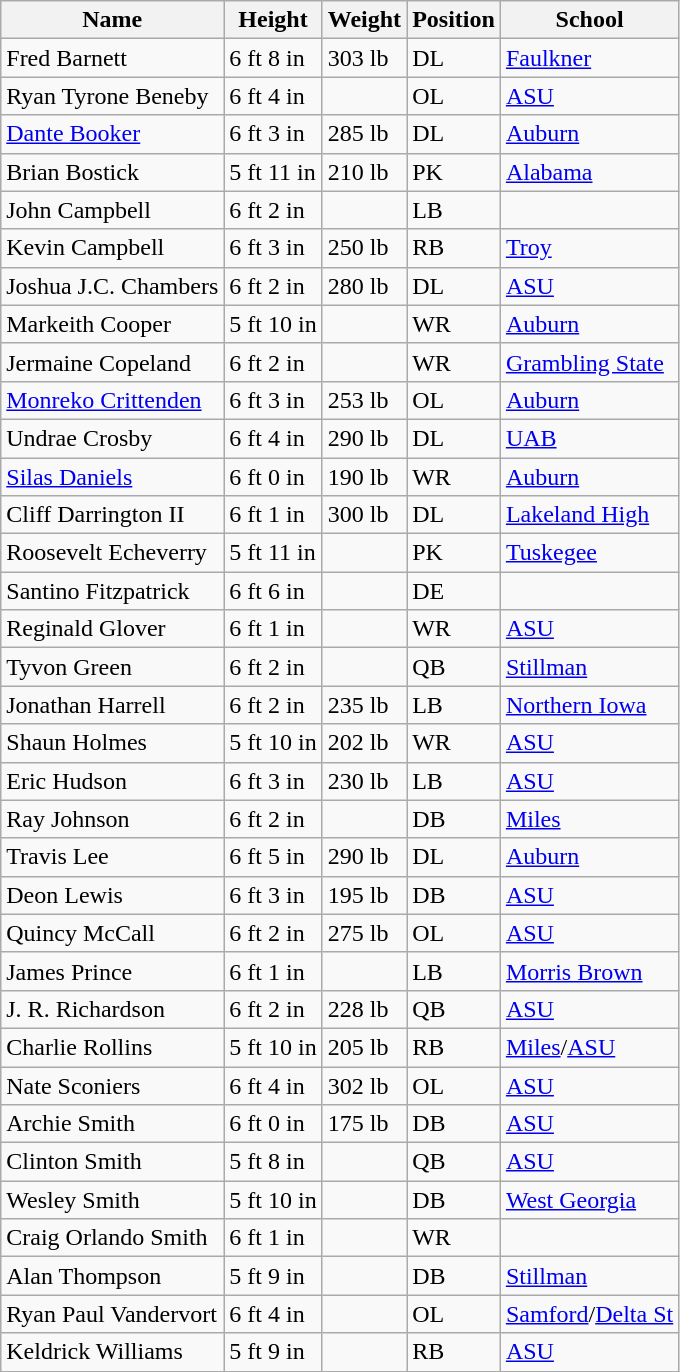<table class="wikitable">
<tr>
<th>Name</th>
<th>Height</th>
<th>Weight</th>
<th>Position</th>
<th>School</th>
</tr>
<tr>
<td>Fred Barnett</td>
<td>6 ft 8 in</td>
<td>303 lb</td>
<td>DL</td>
<td><a href='#'>Faulkner</a></td>
</tr>
<tr>
<td>Ryan Tyrone Beneby</td>
<td>6 ft 4 in</td>
<td></td>
<td>OL</td>
<td><a href='#'>ASU</a></td>
</tr>
<tr>
<td><a href='#'>Dante Booker</a></td>
<td>6 ft 3 in</td>
<td>285 lb</td>
<td>DL</td>
<td><a href='#'>Auburn</a></td>
</tr>
<tr>
<td>Brian Bostick</td>
<td>5 ft 11 in</td>
<td>210 lb</td>
<td>PK</td>
<td><a href='#'>Alabama</a></td>
</tr>
<tr>
<td>John Campbell</td>
<td>6 ft 2 in</td>
<td></td>
<td>LB</td>
<td></td>
</tr>
<tr>
<td>Kevin Campbell</td>
<td>6 ft 3 in</td>
<td>250 lb</td>
<td>RB</td>
<td><a href='#'>Troy</a></td>
</tr>
<tr>
<td>Joshua J.C. Chambers</td>
<td>6 ft 2 in</td>
<td>280 lb</td>
<td>DL</td>
<td><a href='#'>ASU</a></td>
</tr>
<tr>
<td>Markeith Cooper</td>
<td>5 ft 10 in</td>
<td></td>
<td>WR</td>
<td><a href='#'>Auburn</a></td>
</tr>
<tr>
<td>Jermaine Copeland</td>
<td>6 ft 2 in</td>
<td></td>
<td>WR</td>
<td><a href='#'>Grambling State</a></td>
</tr>
<tr>
<td><a href='#'>Monreko Crittenden</a></td>
<td>6 ft 3 in</td>
<td>253 lb</td>
<td>OL</td>
<td><a href='#'>Auburn</a></td>
</tr>
<tr>
<td>Undrae Crosby</td>
<td>6 ft 4 in</td>
<td>290 lb</td>
<td>DL</td>
<td><a href='#'>UAB</a></td>
</tr>
<tr>
<td><a href='#'>Silas Daniels</a></td>
<td>6 ft 0 in</td>
<td>190 lb</td>
<td>WR</td>
<td><a href='#'>Auburn</a></td>
</tr>
<tr>
<td>Cliff Darrington II</td>
<td>6 ft 1 in</td>
<td>300 lb</td>
<td>DL</td>
<td><a href='#'>Lakeland High</a></td>
</tr>
<tr>
<td>Roosevelt Echeverry</td>
<td>5 ft 11 in</td>
<td></td>
<td>PK</td>
<td><a href='#'>Tuskegee</a></td>
</tr>
<tr>
<td>Santino Fitzpatrick</td>
<td>6 ft 6 in</td>
<td></td>
<td>DE</td>
<td></td>
</tr>
<tr>
<td>Reginald Glover</td>
<td>6 ft 1 in</td>
<td></td>
<td>WR</td>
<td><a href='#'>ASU</a></td>
</tr>
<tr>
<td>Tyvon Green</td>
<td>6 ft 2 in</td>
<td></td>
<td>QB</td>
<td><a href='#'>Stillman</a></td>
</tr>
<tr>
<td>Jonathan Harrell</td>
<td>6 ft 2 in</td>
<td>235 lb</td>
<td>LB</td>
<td><a href='#'>Northern Iowa</a></td>
</tr>
<tr>
<td>Shaun Holmes</td>
<td>5 ft 10 in</td>
<td>202 lb</td>
<td>WR</td>
<td><a href='#'>ASU</a></td>
</tr>
<tr>
<td>Eric Hudson</td>
<td>6 ft 3 in</td>
<td>230 lb</td>
<td>LB</td>
<td><a href='#'>ASU</a></td>
</tr>
<tr>
<td>Ray Johnson</td>
<td>6 ft 2 in</td>
<td></td>
<td>DB</td>
<td><a href='#'>Miles</a></td>
</tr>
<tr>
<td>Travis Lee</td>
<td>6 ft 5 in</td>
<td>290 lb</td>
<td>DL</td>
<td><a href='#'>Auburn</a></td>
</tr>
<tr>
<td>Deon Lewis</td>
<td>6 ft 3 in</td>
<td>195 lb</td>
<td>DB</td>
<td><a href='#'>ASU</a></td>
</tr>
<tr>
<td>Quincy McCall</td>
<td>6 ft 2 in</td>
<td>275 lb</td>
<td>OL</td>
<td><a href='#'>ASU</a></td>
</tr>
<tr>
<td>James Prince</td>
<td>6 ft 1 in</td>
<td></td>
<td>LB</td>
<td><a href='#'>Morris Brown</a></td>
</tr>
<tr>
<td>J. R. Richardson</td>
<td>6 ft 2 in</td>
<td>228 lb</td>
<td>QB</td>
<td><a href='#'>ASU</a></td>
</tr>
<tr>
<td>Charlie Rollins</td>
<td>5 ft 10 in</td>
<td>205 lb</td>
<td>RB</td>
<td><a href='#'>Miles</a>/<a href='#'>ASU</a></td>
</tr>
<tr>
<td>Nate Sconiers</td>
<td>6 ft 4 in</td>
<td>302 lb</td>
<td>OL</td>
<td><a href='#'>ASU</a></td>
</tr>
<tr>
<td>Archie Smith</td>
<td>6 ft 0 in</td>
<td>175 lb</td>
<td>DB</td>
<td><a href='#'>ASU</a></td>
</tr>
<tr>
<td>Clinton Smith</td>
<td>5 ft 8 in</td>
<td></td>
<td>QB</td>
<td><a href='#'>ASU</a></td>
</tr>
<tr>
<td>Wesley Smith</td>
<td>5 ft 10 in</td>
<td></td>
<td>DB</td>
<td><a href='#'>West Georgia</a></td>
</tr>
<tr>
<td>Craig Orlando Smith</td>
<td>6 ft 1 in</td>
<td></td>
<td>WR</td>
<td></td>
</tr>
<tr>
<td>Alan Thompson</td>
<td>5 ft 9 in</td>
<td></td>
<td>DB</td>
<td><a href='#'>Stillman</a></td>
</tr>
<tr>
<td>Ryan Paul Vandervort</td>
<td>6 ft 4 in</td>
<td></td>
<td>OL</td>
<td><a href='#'>Samford</a>/<a href='#'>Delta St</a></td>
</tr>
<tr>
<td>Keldrick Williams</td>
<td>5 ft 9 in</td>
<td></td>
<td>RB</td>
<td><a href='#'>ASU</a></td>
</tr>
</table>
